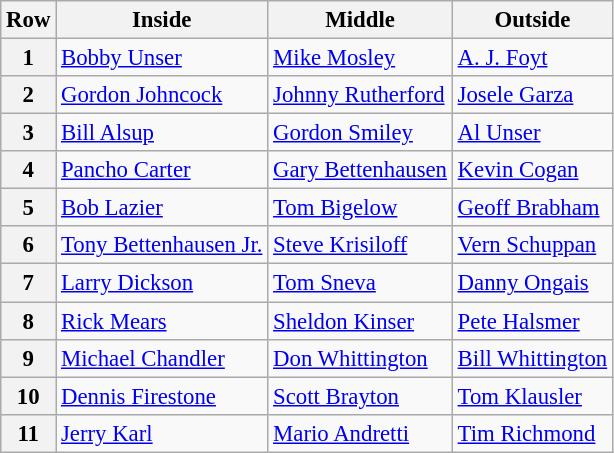<table class="wikitable" style="font-size: 95%;">
<tr>
<th>Row</th>
<th>Inside</th>
<th>Middle</th>
<th>Outside</th>
</tr>
<tr>
<th>1</th>
<td> <a href='#'>Bobby Unser</a> <strong></strong></td>
<td> <a href='#'>Mike Mosley</a></td>
<td> <a href='#'>A. J. Foyt</a> <strong></strong></td>
</tr>
<tr>
<th>2</th>
<td> <a href='#'>Gordon Johncock</a> <strong></strong></td>
<td> <a href='#'>Johnny Rutherford</a> <strong></strong></td>
<td> <a href='#'>Josele Garza</a> <strong></strong></td>
</tr>
<tr>
<th>3</th>
<td> <a href='#'>Bill Alsup</a> <strong></strong></td>
<td> <a href='#'>Gordon Smiley</a></td>
<td> <a href='#'>Al Unser</a> <strong></strong></td>
</tr>
<tr>
<th>4</th>
<td> <a href='#'>Pancho Carter</a></td>
<td> <a href='#'>Gary Bettenhausen</a></td>
<td> <a href='#'>Kevin Cogan</a> <strong></strong></td>
</tr>
<tr>
<th>5</th>
<td> <a href='#'>Bob Lazier</a> <strong></strong></td>
<td> <a href='#'>Tom Bigelow</a></td>
<td> <a href='#'>Geoff Brabham</a> <strong></strong></td>
</tr>
<tr>
<th>6</th>
<td> <a href='#'>Tony Bettenhausen Jr.</a> <strong></strong></td>
<td> <a href='#'>Steve Krisiloff</a></td>
<td> <a href='#'>Vern Schuppan</a></td>
</tr>
<tr>
<th>7</th>
<td> <a href='#'>Larry Dickson</a></td>
<td> <a href='#'>Tom Sneva</a></td>
<td> <a href='#'>Danny Ongais</a></td>
</tr>
<tr>
<th>8</th>
<td> <a href='#'>Rick Mears</a> <strong></strong></td>
<td> <a href='#'>Sheldon Kinser</a></td>
<td> <a href='#'>Pete Halsmer</a> <strong></strong></td>
</tr>
<tr>
<th>9</th>
<td> <a href='#'>Michael Chandler</a> <strong></strong></td>
<td> <a href='#'>Don Whittington</a></td>
<td> <a href='#'>Bill Whittington</a></td>
</tr>
<tr>
<th>10</th>
<td> <a href='#'>Dennis Firestone</a></td>
<td> <a href='#'>Scott Brayton</a> <strong></strong></td>
<td> <a href='#'>Tom Klausler</a> <strong></strong></td>
</tr>
<tr>
<th>11</th>
<td> <a href='#'>Jerry Karl</a></td>
<td> <a href='#'>Mario Andretti</a> <strong></strong></td>
<td> <a href='#'>Tim Richmond</a></td>
</tr>
</table>
